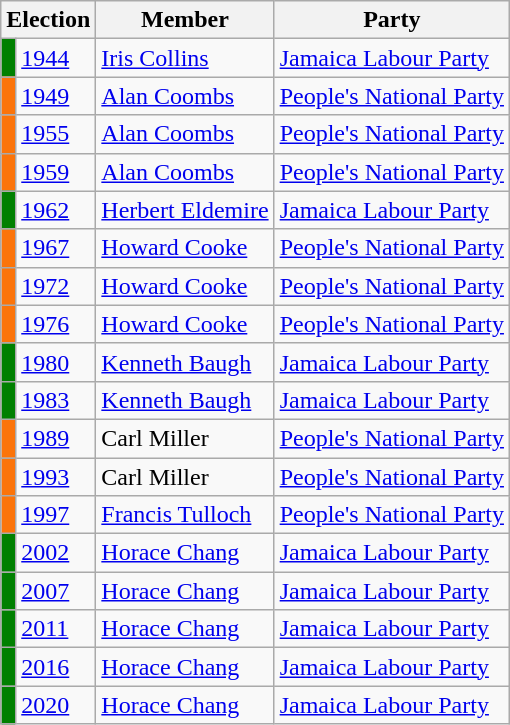<table class="wikitable">
<tr>
<th colspan="2">Election</th>
<th>Member</th>
<th>Party</th>
</tr>
<tr>
<td style="background-color: green"></td>
<td><a href='#'>1944</a></td>
<td><a href='#'>Iris Collins</a></td>
<td><a href='#'>Jamaica Labour Party</a></td>
</tr>
<tr>
<td style="background-color: #fb740a"></td>
<td><a href='#'>1949</a></td>
<td><a href='#'>Alan Coombs</a></td>
<td><a href='#'>People's National Party</a></td>
</tr>
<tr>
<td style="background-color: #fb740a"></td>
<td><a href='#'>1955</a></td>
<td><a href='#'>Alan Coombs</a></td>
<td><a href='#'>People's National Party</a></td>
</tr>
<tr>
<td style="background-color: #fb740a"></td>
<td><a href='#'>1959</a></td>
<td><a href='#'>Alan Coombs</a></td>
<td><a href='#'>People's National Party</a></td>
</tr>
<tr>
<td style="background-color: green"></td>
<td><a href='#'>1962</a></td>
<td><a href='#'>Herbert Eldemire</a></td>
<td><a href='#'>Jamaica Labour Party</a></td>
</tr>
<tr>
<td style="background-color: #fb740a"></td>
<td><a href='#'>1967</a></td>
<td><a href='#'>Howard Cooke</a></td>
<td><a href='#'>People's National Party</a></td>
</tr>
<tr>
<td style="background-color: #fb740a"></td>
<td><a href='#'>1972</a></td>
<td><a href='#'>Howard Cooke</a></td>
<td><a href='#'>People's National Party</a></td>
</tr>
<tr>
<td style="background-color: #fb740a"></td>
<td><a href='#'>1976</a></td>
<td><a href='#'>Howard Cooke</a></td>
<td><a href='#'>People's National Party</a></td>
</tr>
<tr>
<td style="background-color: green"></td>
<td><a href='#'>1980</a></td>
<td><a href='#'>Kenneth Baugh</a></td>
<td><a href='#'>Jamaica Labour Party</a></td>
</tr>
<tr>
<td style="background-color: green"></td>
<td><a href='#'>1983</a></td>
<td><a href='#'>Kenneth Baugh</a></td>
<td><a href='#'>Jamaica Labour Party</a></td>
</tr>
<tr>
<td style="background-color: #fb740a"></td>
<td><a href='#'>1989</a></td>
<td>Carl Miller</td>
<td><a href='#'>People's National Party</a></td>
</tr>
<tr>
<td style="background-color: #fb740a"></td>
<td><a href='#'>1993</a></td>
<td>Carl Miller</td>
<td><a href='#'>People's National Party</a></td>
</tr>
<tr>
<td style="background-color: #fb740a"></td>
<td><a href='#'>1997</a></td>
<td><a href='#'>Francis Tulloch</a></td>
<td><a href='#'>People's National Party</a></td>
</tr>
<tr>
<td style="background-color: green"></td>
<td><a href='#'>2002</a></td>
<td><a href='#'>Horace Chang</a></td>
<td><a href='#'>Jamaica Labour Party</a></td>
</tr>
<tr>
<td style="background-color: green"></td>
<td><a href='#'>2007</a></td>
<td><a href='#'>Horace Chang</a></td>
<td><a href='#'>Jamaica Labour Party</a></td>
</tr>
<tr>
<td style="background-color: green"></td>
<td><a href='#'>2011</a></td>
<td><a href='#'>Horace Chang</a></td>
<td><a href='#'>Jamaica Labour Party</a></td>
</tr>
<tr>
<td style="background-color: green"></td>
<td><a href='#'>2016</a></td>
<td><a href='#'>Horace Chang</a></td>
<td><a href='#'>Jamaica Labour Party</a></td>
</tr>
<tr>
<td style="background-color: green"></td>
<td><a href='#'>2020</a></td>
<td><a href='#'>Horace Chang</a></td>
<td><a href='#'>Jamaica Labour Party</a></td>
</tr>
</table>
